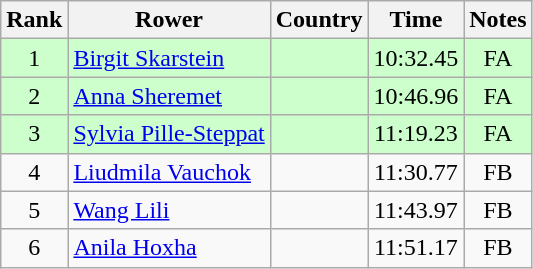<table class="wikitable" style="text-align:center">
<tr>
<th>Rank</th>
<th>Rower</th>
<th>Country</th>
<th>Time</th>
<th>Notes</th>
</tr>
<tr bgcolor=ccffcc>
<td>1</td>
<td align="left"><a href='#'>Birgit Skarstein</a></td>
<td align="left"></td>
<td>10:32.45</td>
<td>FA</td>
</tr>
<tr bgcolor=ccffcc>
<td>2</td>
<td align="left"><a href='#'>Anna Sheremet</a></td>
<td align="left"></td>
<td>10:46.96</td>
<td>FA</td>
</tr>
<tr bgcolor=ccffcc>
<td>3</td>
<td align="left"><a href='#'>Sylvia Pille-Steppat</a></td>
<td align="left"></td>
<td>11:19.23</td>
<td>FA</td>
</tr>
<tr>
<td>4</td>
<td align="left"><a href='#'>Liudmila Vauchok</a></td>
<td align="left"></td>
<td>11:30.77</td>
<td>FB</td>
</tr>
<tr>
<td>5</td>
<td align="left"><a href='#'>Wang Lili</a></td>
<td align="left"></td>
<td>11:43.97</td>
<td>FB</td>
</tr>
<tr>
<td>6</td>
<td align="left"><a href='#'>Anila Hoxha</a></td>
<td align="left"></td>
<td>11:51.17</td>
<td>FB</td>
</tr>
</table>
